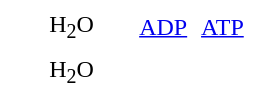<table style="background: white; text-align:center;">
<tr>
<td rowspan="5"></td>
<td colspan="2" style="width:75px"></td>
<td rowspan="5"></td>
<td colspan="2" style="width:75px"></td>
<td rowspan="5"></td>
</tr>
<tr>
<td></td>
<td>H<sub>2</sub>O</td>
<td><a href='#'>ADP</a></td>
<td><a href='#'>ATP</a></td>
</tr>
<tr>
<td colspan="2" style="width:75px"></td>
<td colspan="2" style="width:75px"></td>
</tr>
<tr>
<td></td>
<td>H<sub>2</sub>O</td>
<td></td>
<td></td>
</tr>
<tr>
<td colspan="2" style="width:75px"></td>
<td colspan="2" style="width:75px"></td>
</tr>
<tr>
</tr>
</table>
